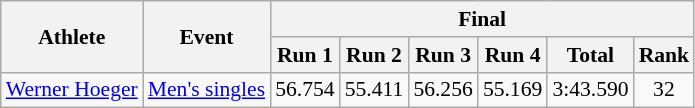<table class="wikitable" style="font-size:90%">
<tr>
<th rowspan="2">Athlete</th>
<th rowspan="2">Event</th>
<th colspan="6">Final</th>
</tr>
<tr>
<th>Run 1</th>
<th>Run 2</th>
<th>Run 3</th>
<th>Run 4</th>
<th>Total</th>
<th>Rank</th>
</tr>
<tr>
<td><a href='#'>Werner Hoeger</a></td>
<td><a href='#'>Men's singles</a></td>
<td align="center">56.754</td>
<td align="center">55.411</td>
<td align="center">56.256</td>
<td align="center">55.169</td>
<td align="center">3:43.590</td>
<td align="center">32</td>
</tr>
</table>
